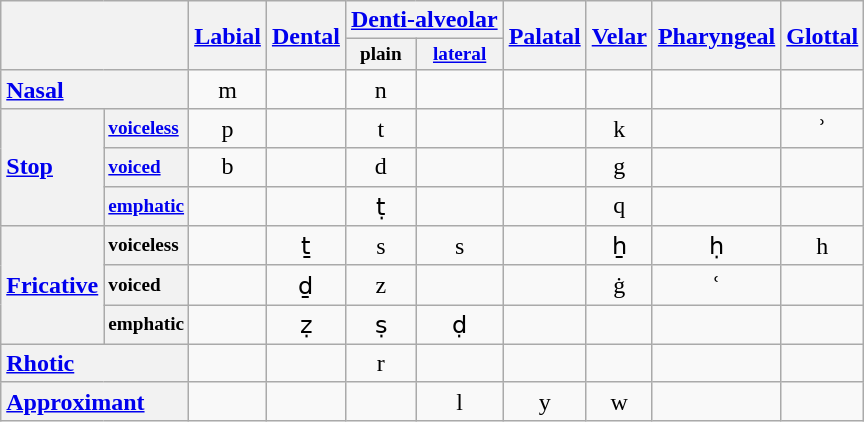<table class="wikitable" style="text-align: center;">
<tr>
<th colspan="2"  rowspan="2"></th>
<th rowspan="2"><a href='#'>Labial</a></th>
<th rowspan="2"><a href='#'>Dental</a></th>
<th colspan="2"><a href='#'>Denti-alveolar</a></th>
<th rowspan="2"><a href='#'>Palatal</a></th>
<th rowspan="2"><a href='#'>Velar</a></th>
<th rowspan="2"><a href='#'>Pharyngeal</a></th>
<th rowspan="2"><a href='#'>Glottal</a></th>
</tr>
<tr>
<th style="font-size: 80%;">plain</th>
<th style="font-size: 80%;"><a href='#'>lateral</a></th>
</tr>
<tr>
<th colspan="2" style="text-align: left;"><a href='#'>Nasal</a></th>
<td> m </td>
<td></td>
<td> n </td>
<td></td>
<td></td>
<td></td>
<td></td>
<td></td>
</tr>
<tr>
<th rowspan="3" style="text-align: left;"><a href='#'>Stop</a></th>
<th style="text-align: left; font-size: 80%;"><a href='#'>voiceless</a></th>
<td> p </td>
<td></td>
<td> t </td>
<td></td>
<td></td>
<td> k </td>
<td></td>
<td> ʾ </td>
</tr>
<tr>
<th style="text-align: left; font-size: 80%;"><a href='#'>voiced</a></th>
<td> b </td>
<td></td>
<td> d </td>
<td></td>
<td></td>
<td> g </td>
<td></td>
<td></td>
</tr>
<tr>
<th style="text-align: left; font-size: 80%;"><a href='#'>emphatic</a></th>
<td></td>
<td></td>
<td> ṭ </td>
<td></td>
<td></td>
<td> q </td>
<td></td>
<td></td>
</tr>
<tr>
<th rowspan="3" style="text-align: left;"><a href='#'>Fricative</a></th>
<th style="text-align: left; font-size: 80%;">voiceless</th>
<td></td>
<td> ṯ </td>
<td> s </td>
<td> s </td>
<td></td>
<td> ẖ </td>
<td> ḥ </td>
<td> h </td>
</tr>
<tr>
<th style="text-align: left; font-size: 80%;">voiced</th>
<td></td>
<td> ḏ </td>
<td> z </td>
<td></td>
<td></td>
<td> ġ </td>
<td> ʿ </td>
<td></td>
</tr>
<tr>
<th style="text-align: left; font-size: 80%;">emphatic</th>
<td></td>
<td> ẓ </td>
<td> ṣ </td>
<td> ḍ </td>
<td></td>
<td></td>
<td></td>
<td></td>
</tr>
<tr>
<th colspan="2" style="text-align: left;"><a href='#'>Rhotic</a></th>
<td></td>
<td></td>
<td> r </td>
<td></td>
<td></td>
<td></td>
<td></td>
<td></td>
</tr>
<tr>
<th colspan="2" style="text-align: left;"><a href='#'>Approximant</a></th>
<td></td>
<td></td>
<td></td>
<td> l </td>
<td> y </td>
<td> w </td>
<td></td>
<td></td>
</tr>
</table>
